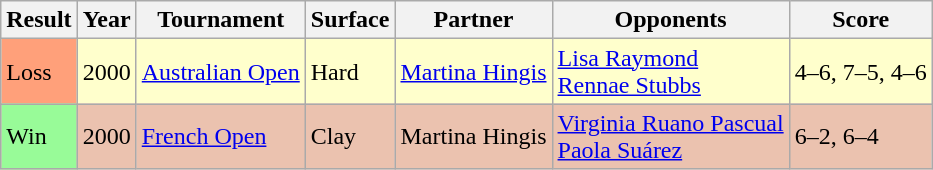<table class="sortable wikitable">
<tr>
<th>Result</th>
<th>Year</th>
<th>Tournament</th>
<th>Surface</th>
<th>Partner</th>
<th>Opponents</th>
<th class="unsortable">Score</th>
</tr>
<tr style="background:#ffc;">
<td style="background:#ffa07a;">Loss</td>
<td>2000</td>
<td><a href='#'>Australian Open</a></td>
<td>Hard</td>
<td> <a href='#'>Martina Hingis</a></td>
<td> <a href='#'>Lisa Raymond</a> <br>  <a href='#'>Rennae Stubbs</a></td>
<td>4–6, 7–5, 4–6</td>
</tr>
<tr style="background:#ebc2af;">
<td style="background:#98fb98;">Win</td>
<td>2000</td>
<td><a href='#'>French Open</a></td>
<td>Clay</td>
<td> Martina Hingis</td>
<td> <a href='#'>Virginia Ruano Pascual</a> <br>  <a href='#'>Paola Suárez</a></td>
<td>6–2, 6–4</td>
</tr>
</table>
